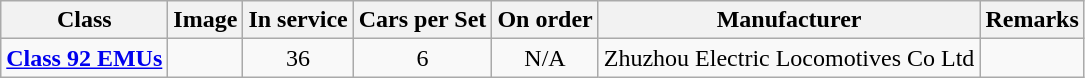<table class="wikitable">
<tr>
<th>Class</th>
<th>Image</th>
<th>In service</th>
<th>Cars per Set</th>
<th>On order</th>
<th>Manufacturer</th>
<th>Remarks</th>
</tr>
<tr>
<td><strong><a href='#'>Class 92 EMUs</a></strong></td>
<td></td>
<td align=center>36</td>
<td align=center>6</td>
<td align=center>N/A</td>
<td align=center> Zhuzhou Electric Locomotives Co Ltd</td>
<td></td>
</tr>
</table>
